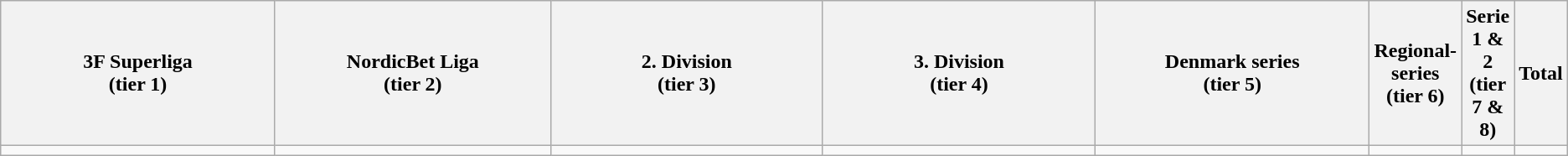<table class="wikitable">
<tr>
<th width="20%">3F Superliga<br> (tier 1)</th>
<th width="20%">NordicBet Liga<br> (tier 2)</th>
<th width="20%">2. Division<br> (tier 3)</th>
<th width="20%">3. Division<br> (tier 4)</th>
<th width="20%">Denmark series<br> (tier 5)</th>
<th width="20%">Regional-series<br>  (tier 6)</th>
<th width="20%">Serie 1 & 2<br>(tier 7 & 8)</th>
<th width="20%">Total</th>
</tr>
<tr>
<td></td>
<td></td>
<td></td>
<td></td>
<td></td>
<td></td>
<td></td>
<td></td>
</tr>
</table>
